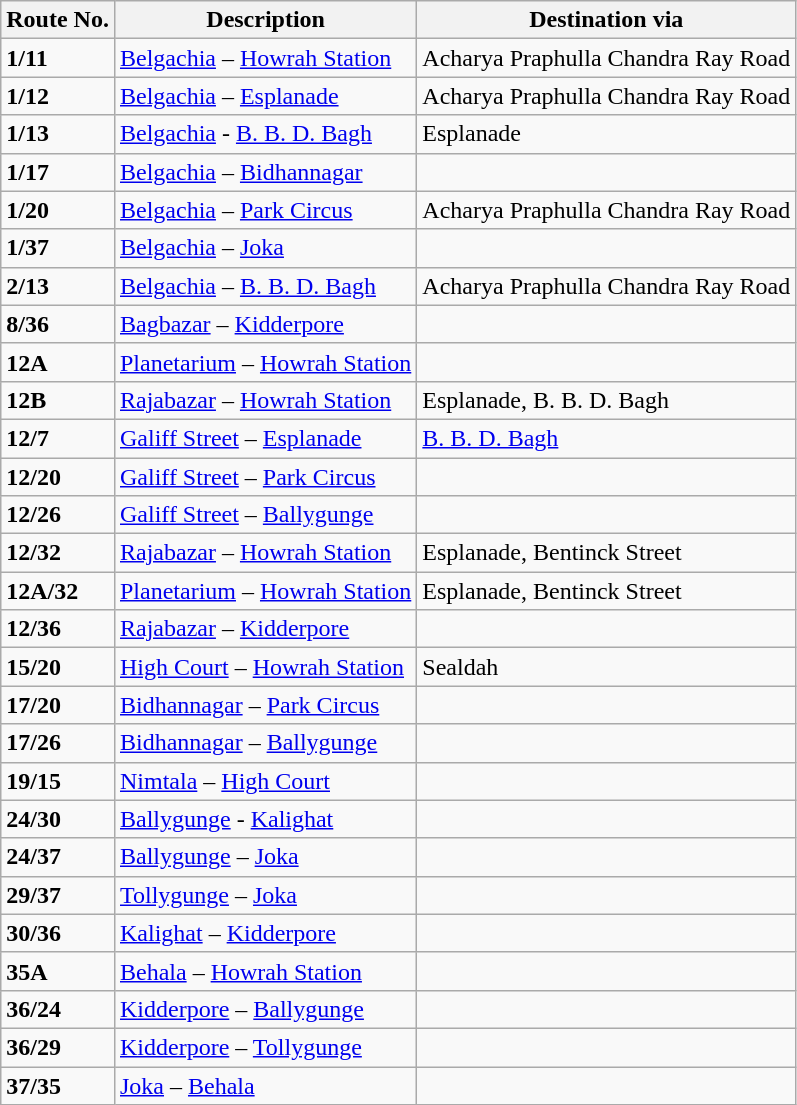<table class="wikitable sortable">
<tr align=center>
<th>Route No.</th>
<th>Description</th>
<th>Destination via</th>
</tr>
<tr>
<td><strong>1/11</strong></td>
<td><a href='#'>Belgachia</a> – <a href='#'>Howrah Station</a></td>
<td>Acharya Praphulla Chandra Ray Road</td>
</tr>
<tr>
<td><strong>1/12</strong></td>
<td><a href='#'>Belgachia</a> – <a href='#'>Esplanade</a></td>
<td>Acharya Praphulla Chandra Ray Road</td>
</tr>
<tr>
<td><strong>1/13</strong></td>
<td><a href='#'>Belgachia</a> - <a href='#'>B. B. D. Bagh</a></td>
<td>Esplanade</td>
</tr>
<tr>
<td><strong>1/17</strong></td>
<td><a href='#'>Belgachia</a> – <a href='#'>Bidhannagar</a></td>
<td></td>
</tr>
<tr>
<td><strong>1/20</strong></td>
<td><a href='#'>Belgachia</a>  – <a href='#'>Park Circus</a></td>
<td>Acharya Praphulla Chandra Ray Road</td>
</tr>
<tr>
<td><strong>1/37</strong></td>
<td><a href='#'>Belgachia</a> – <a href='#'>Joka</a></td>
<td></td>
</tr>
<tr>
<td><strong>2/13</strong></td>
<td><a href='#'>Belgachia</a> – <a href='#'>B. B. D. Bagh</a></td>
<td>Acharya Praphulla Chandra Ray Road</td>
</tr>
<tr>
<td><strong>8/36</strong></td>
<td><a href='#'>Bagbazar</a> – <a href='#'>Kidderpore</a></td>
<td></td>
</tr>
<tr>
<td><strong>12A</strong></td>
<td><a href='#'>Planetarium</a> – <a href='#'>Howrah Station</a></td>
<td></td>
</tr>
<tr>
<td><strong>12B</strong></td>
<td><a href='#'>Rajabazar</a> – <a href='#'>Howrah Station</a></td>
<td>Esplanade, B. B. D. Bagh</td>
</tr>
<tr>
<td><strong>12/7</strong></td>
<td><a href='#'>Galiff Street</a> – <a href='#'>Esplanade</a></td>
<td><a href='#'>B. B. D. Bagh</a></td>
</tr>
<tr>
<td><strong>12/20</strong></td>
<td><a href='#'>Galiff Street</a> – <a href='#'>Park Circus</a></td>
<td></td>
</tr>
<tr>
<td><strong>12/26</strong></td>
<td><a href='#'>Galiff Street</a> – <a href='#'>Ballygunge</a></td>
<td></td>
</tr>
<tr>
<td><strong>12/32</strong></td>
<td><a href='#'>Rajabazar</a> – <a href='#'>Howrah Station</a></td>
<td>Esplanade, Bentinck Street</td>
</tr>
<tr>
<td><strong>12A/32</strong></td>
<td><a href='#'>Planetarium</a> – <a href='#'>Howrah Station</a></td>
<td>Esplanade, Bentinck Street</td>
</tr>
<tr>
<td><strong>12/36</strong></td>
<td><a href='#'>Rajabazar</a> – <a href='#'>Kidderpore</a></td>
<td></td>
</tr>
<tr>
<td><strong>15/20</strong></td>
<td><a href='#'>High Court</a> – <a href='#'>Howrah Station</a></td>
<td>Sealdah</td>
</tr>
<tr>
<td><strong>17/20</strong></td>
<td><a href='#'>Bidhannagar</a> – <a href='#'>Park Circus</a></td>
<td></td>
</tr>
<tr>
<td><strong>17/26</strong></td>
<td><a href='#'>Bidhannagar</a> – <a href='#'>Ballygunge</a></td>
<td></td>
</tr>
<tr>
<td><strong>19/15</strong></td>
<td><a href='#'>Nimtala</a> – <a href='#'>High Court</a></td>
<td></td>
</tr>
<tr>
<td><strong>24/30</strong></td>
<td><a href='#'>Ballygunge</a> - <a href='#'>Kalighat</a></td>
<td></td>
</tr>
<tr>
<td><strong>24/37</strong></td>
<td><a href='#'>Ballygunge</a> – <a href='#'>Joka</a></td>
<td></td>
</tr>
<tr>
<td><strong>29/37</strong></td>
<td><a href='#'>Tollygunge</a> – <a href='#'>Joka</a></td>
<td></td>
</tr>
<tr>
<td><strong>30/36</strong></td>
<td><a href='#'>Kalighat</a> – <a href='#'>Kidderpore</a></td>
<td></td>
</tr>
<tr>
<td><strong>35A</strong></td>
<td><a href='#'>Behala</a> – <a href='#'>Howrah Station</a></td>
<td></td>
</tr>
<tr>
<td><strong>36/24</strong></td>
<td><a href='#'>Kidderpore</a> – <a href='#'>Ballygunge</a></td>
<td></td>
</tr>
<tr>
<td><strong>36/29</strong></td>
<td><a href='#'>Kidderpore</a> – <a href='#'>Tollygunge</a></td>
<td></td>
</tr>
<tr>
<td><strong>37/35</strong></td>
<td><a href='#'>Joka</a> – <a href='#'>Behala</a></td>
<td></td>
</tr>
</table>
